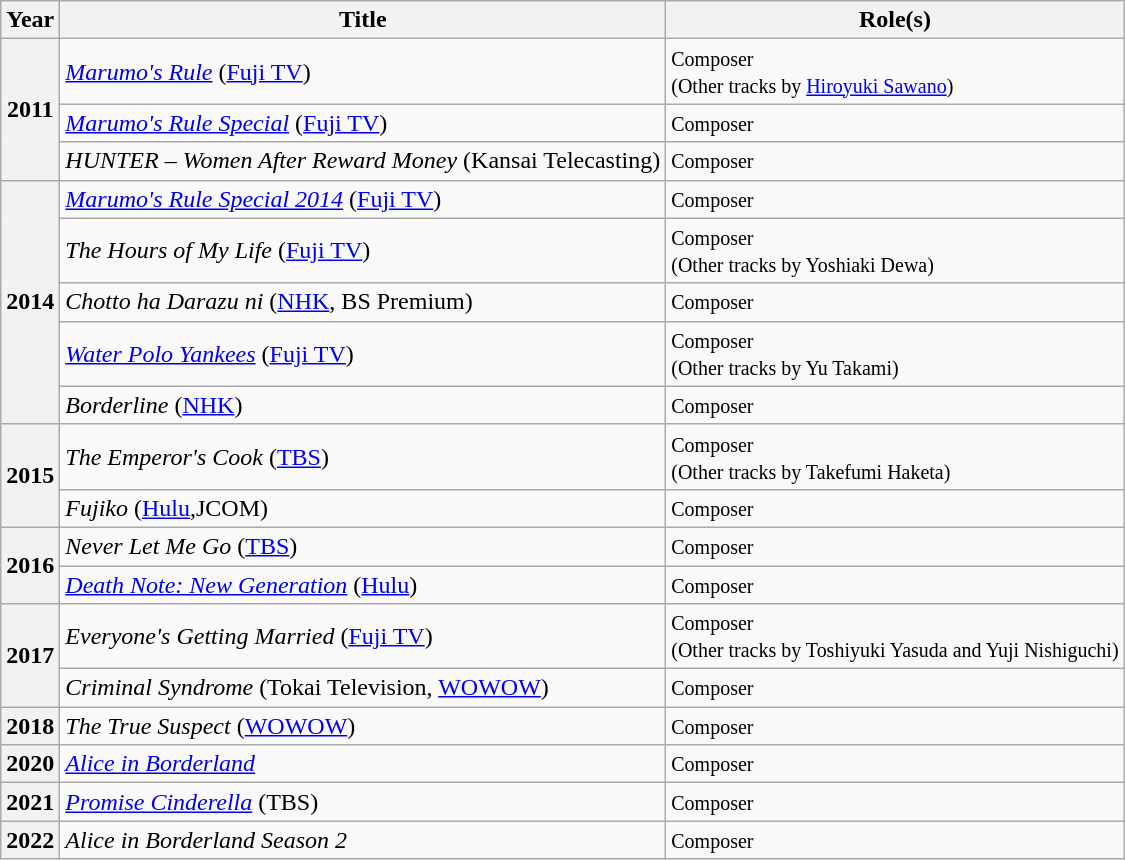<table class="wikitable sortable">
<tr>
<th>Year</th>
<th>Title</th>
<th class="unsortable">Role(s)</th>
</tr>
<tr>
<th rowspan="3">2011</th>
<td><em><a href='#'>Marumo's Rule</a></em> (<a href='#'>Fuji TV</a>)</td>
<td><small>Composer<br>(Other tracks by <a href='#'>Hiroyuki Sawano</a>)</small></td>
</tr>
<tr>
<td><em><a href='#'>Marumo's Rule Special</a></em> (<a href='#'>Fuji TV</a>)</td>
<td><small>Composer</small></td>
</tr>
<tr>
<td><em>HUNTER – Women After Reward Money</em> (Kansai Telecasting)</td>
<td><small>Composer</small></td>
</tr>
<tr>
<th rowspan="5">2014</th>
<td><em><a href='#'>Marumo's Rule Special 2014</a></em> (<a href='#'>Fuji TV</a>)</td>
<td><small>Composer</small></td>
</tr>
<tr>
<td><em>The Hours of My Life</em> (<a href='#'>Fuji TV</a>)</td>
<td><small>Composer<br>(Other tracks by Yoshiaki Dewa)</small></td>
</tr>
<tr>
<td><em>Chotto ha Darazu ni</em> (<a href='#'>NHK</a>, BS Premium)</td>
<td><small>Composer</small></td>
</tr>
<tr>
<td><em><a href='#'>Water Polo Yankees</a></em> (<a href='#'>Fuji TV</a>)</td>
<td><small>Composer<br>(Other tracks by Yu Takami)</small></td>
</tr>
<tr>
<td><em>Borderline</em> (<a href='#'>NHK</a>)</td>
<td><small>Composer</small></td>
</tr>
<tr>
<th rowspan="2">2015</th>
<td><em>The Emperor's Cook</em> (<a href='#'>TBS</a>)</td>
<td><small>Composer<br>(Other tracks by Takefumi Haketa)</small></td>
</tr>
<tr>
<td><em>Fujiko</em> (<a href='#'>Hulu</a>,JCOM)</td>
<td><small>Composer</small></td>
</tr>
<tr>
<th rowspan="2">2016</th>
<td><em>Never Let Me Go</em> (<a href='#'>TBS</a>)</td>
<td><small>Composer</small></td>
</tr>
<tr>
<td><em><a href='#'>Death Note: New Generation</a></em> (<a href='#'>Hulu</a>)</td>
<td><small>Composer</small></td>
</tr>
<tr>
<th rowspan="2">2017</th>
<td><em>Everyone's Getting Married</em> (<a href='#'>Fuji TV</a>)</td>
<td><small>Composer<br>(Other tracks by Toshiyuki Yasuda and Yuji Nishiguchi)</small></td>
</tr>
<tr>
<td><em>Criminal Syndrome</em> (Tokai Television, <a href='#'>WOWOW</a>)</td>
<td><small>Composer</small></td>
</tr>
<tr>
<th>2018</th>
<td><em>The True Suspect</em> (<a href='#'>WOWOW</a>)</td>
<td><small>Composer</small></td>
</tr>
<tr>
<th>2020</th>
<td><em><a href='#'>Alice in Borderland</a></em></td>
<td><small>Composer</small></td>
</tr>
<tr>
<th>2021</th>
<td><em><a href='#'>Promise Cinderella</a></em> (TBS)</td>
<td><small>Composer</small></td>
</tr>
<tr>
<th>2022</th>
<td><em>Alice in Borderland Season 2</em></td>
<td><small>Composer</small></td>
</tr>
</table>
